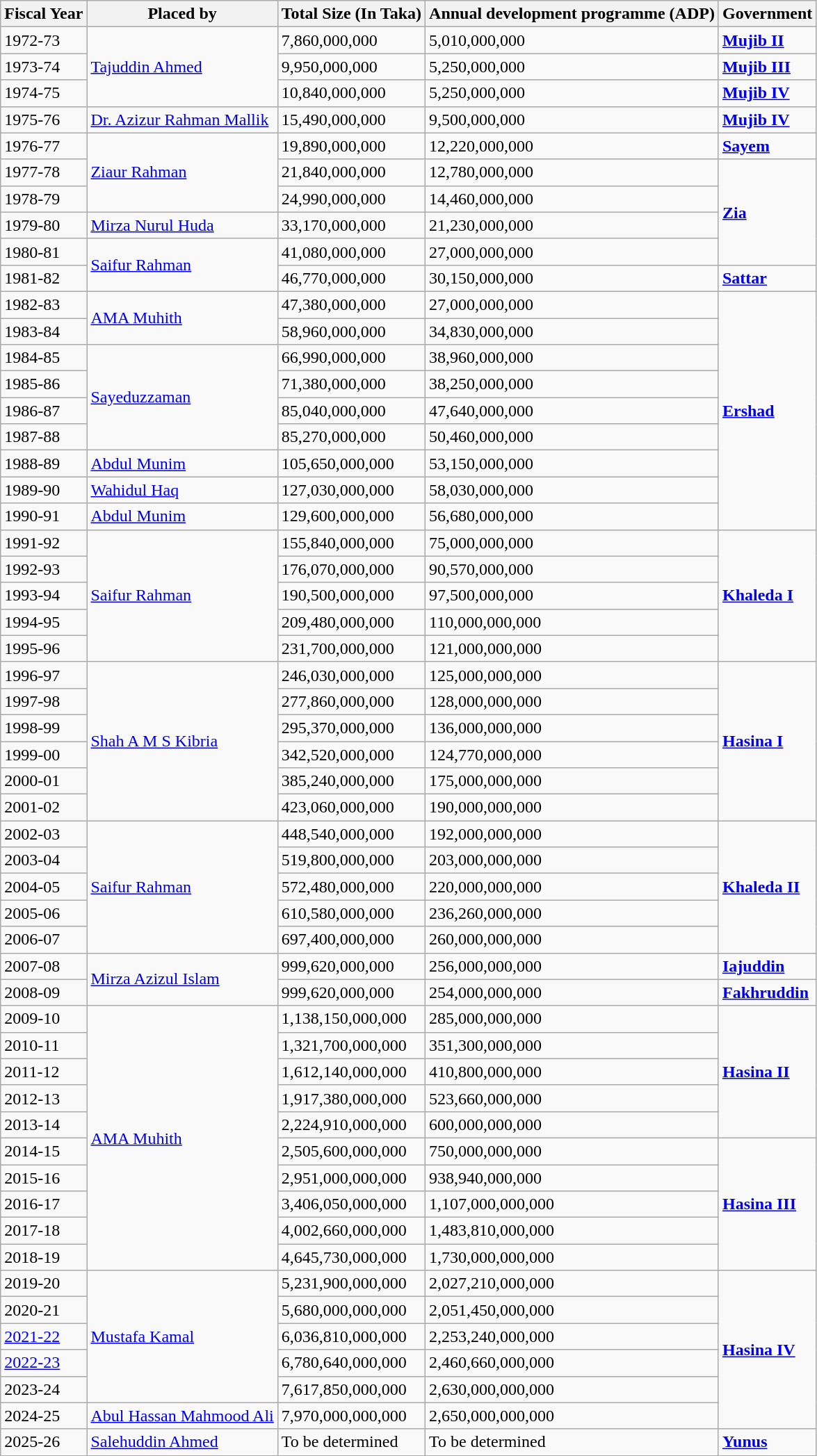<table class="wikitable sortable">
<tr>
<th>Fiscal Year</th>
<th>Placed by</th>
<th>Total Size (In Taka)</th>
<th>Annual development programme (ADP)</th>
<th>Government</th>
</tr>
<tr>
<td>1972-73</td>
<td rowspan="3"><a href='#'>Tajuddin Ahmed</a></td>
<td>7,860,000,000</td>
<td>5,010,000,000</td>
<td><strong><a href='#'>Mujib II</a></strong></td>
</tr>
<tr>
<td>1973-74</td>
<td>9,950,000,000</td>
<td>5,250,000,000</td>
<td><strong><a href='#'>Mujib III</a></strong></td>
</tr>
<tr>
<td>1974-75</td>
<td>10,840,000,000</td>
<td>5,250,000,000</td>
<td><strong><a href='#'>Mujib IV</a></strong></td>
</tr>
<tr>
<td>1975-76</td>
<td><a href='#'>Dr. Azizur Rahman Mallik</a></td>
<td>15,490,000,000</td>
<td>9,500,000,000</td>
<td><strong><a href='#'>Mujib IV</a></strong></td>
</tr>
<tr>
<td>1976-77</td>
<td rowspan="3"><a href='#'>Ziaur Rahman</a></td>
<td>19,890,000,000</td>
<td>12,220,000,000</td>
<td><strong><a href='#'>Sayem</a></strong></td>
</tr>
<tr>
<td>1977-78</td>
<td>21,840,000,000</td>
<td>12,780,000,000</td>
<td rowspan="4"><strong><a href='#'>Zia</a></strong></td>
</tr>
<tr>
<td>1978-79</td>
<td>24,990,000,000</td>
<td>14,460,000,000</td>
</tr>
<tr>
<td>1979-80</td>
<td><a href='#'>Mirza Nurul Huda</a></td>
<td>33,170,000,000</td>
<td>21,230,000,000</td>
</tr>
<tr>
<td>1980-81</td>
<td rowspan="2"><a href='#'>Saifur Rahman</a></td>
<td>41,080,000,000</td>
<td>27,000,000,000</td>
</tr>
<tr>
<td>1981-82</td>
<td>46,770,000,000</td>
<td>30,150,000,000</td>
<td><strong><a href='#'>Sattar</a></strong></td>
</tr>
<tr>
<td>1982-83</td>
<td rowspan="2"><a href='#'>AMA Muhith</a></td>
<td>47,380,000,000</td>
<td>27,000,000,000</td>
<td rowspan="9"><strong><a href='#'>Ershad</a></strong></td>
</tr>
<tr>
<td>1983-84</td>
<td>58,960,000,000</td>
<td>34,830,000,000</td>
</tr>
<tr>
<td>1984-85</td>
<td rowspan="4"><a href='#'>Sayeduzzaman</a></td>
<td>66,990,000,000</td>
<td>38,960,000,000</td>
</tr>
<tr>
<td>1985-86</td>
<td>71,380,000,000</td>
<td>38,250,000,000</td>
</tr>
<tr>
<td>1986-87</td>
<td>85,040,000,000</td>
<td>47,640,000,000</td>
</tr>
<tr>
<td>1987-88</td>
<td>85,270,000,000</td>
<td>50,460,000,000</td>
</tr>
<tr>
<td>1988-89</td>
<td><a href='#'>Abdul Munim</a></td>
<td>105,650,000,000</td>
<td>53,150,000,000</td>
</tr>
<tr>
<td>1989-90</td>
<td><a href='#'>Wahidul Haq</a></td>
<td>127,030,000,000</td>
<td>58,030,000,000</td>
</tr>
<tr>
<td>1990-91</td>
<td><a href='#'>Abdul Munim</a></td>
<td>129,600,000,000</td>
<td>56,680,000,000</td>
</tr>
<tr>
<td>1991-92</td>
<td rowspan="5"><a href='#'>Saifur Rahman</a></td>
<td>155,840,000,000</td>
<td>75,000,000,000</td>
<td rowspan="5"><strong><a href='#'>Khaleda I</a></strong></td>
</tr>
<tr>
<td>1992-93</td>
<td>176,070,000,000</td>
<td>90,570,000,000</td>
</tr>
<tr>
<td>1993-94</td>
<td>190,500,000,000</td>
<td>97,500,000,000</td>
</tr>
<tr>
<td>1994-95</td>
<td>209,480,000,000</td>
<td>110,000,000,000</td>
</tr>
<tr>
<td>1995-96</td>
<td>231,700,000,000</td>
<td>121,000,000,000</td>
</tr>
<tr>
<td>1996-97</td>
<td rowspan="6"><a href='#'>Shah A M S Kibria</a></td>
<td>246,030,000,000</td>
<td>125,000,000,000</td>
<td rowspan="6"><strong><a href='#'>Hasina I</a></strong></td>
</tr>
<tr>
<td>1997-98</td>
<td>277,860,000,000</td>
<td>128,000,000,000</td>
</tr>
<tr>
<td>1998-99</td>
<td>295,370,000,000</td>
<td>136,000,000,000</td>
</tr>
<tr>
<td>1999-00</td>
<td>342,520,000,000</td>
<td>124,770,000,000</td>
</tr>
<tr>
<td>2000-01</td>
<td>385,240,000,000</td>
<td>175,000,000,000</td>
</tr>
<tr>
<td>2001-02</td>
<td>423,060,000,000</td>
<td>190,000,000,000</td>
</tr>
<tr>
<td>2002-03</td>
<td rowspan="5"><a href='#'>Saifur Rahman</a></td>
<td>448,540,000,000</td>
<td>192,000,000,000</td>
<td rowspan="5"><strong><a href='#'>Khaleda II</a></strong></td>
</tr>
<tr>
<td>2003-04</td>
<td>519,800,000,000</td>
<td>203,000,000,000</td>
</tr>
<tr>
<td>2004-05</td>
<td>572,480,000,000</td>
<td>220,000,000,000</td>
</tr>
<tr>
<td>2005-06</td>
<td>610,580,000,000</td>
<td>236,260,000,000</td>
</tr>
<tr>
<td>2006-07</td>
<td>697,400,000,000</td>
<td>260,000,000,000</td>
</tr>
<tr>
<td>2007-08</td>
<td rowspan="2"><a href='#'>Mirza Azizul Islam</a></td>
<td>999,620,000,000</td>
<td>256,000,000,000</td>
<td><strong><a href='#'>Iajuddin</a></strong></td>
</tr>
<tr>
<td>2008-09</td>
<td>999,620,000,000</td>
<td>254,000,000,000</td>
<td><strong><a href='#'>Fakhruddin</a></strong></td>
</tr>
<tr>
<td>2009-10</td>
<td rowspan="10"><a href='#'>AMA Muhith</a></td>
<td>1,138,150,000,000</td>
<td>285,000,000,000</td>
<td rowspan="5"><strong><a href='#'>Hasina II</a></strong></td>
</tr>
<tr>
<td>2010-11</td>
<td>1,321,700,000,000</td>
<td>351,300,000,000</td>
</tr>
<tr>
<td>2011-12</td>
<td>1,612,140,000,000</td>
<td>410,800,000,000</td>
</tr>
<tr>
<td>2012-13</td>
<td>1,917,380,000,000</td>
<td>523,660,000,000</td>
</tr>
<tr>
<td>2013-14</td>
<td>2,224,910,000,000</td>
<td>600,000,000,000</td>
</tr>
<tr>
<td>2014-15</td>
<td>2,505,600,000,000</td>
<td>750,000,000,000</td>
<td rowspan="5"><strong><a href='#'>Hasina III</a></strong></td>
</tr>
<tr>
<td>2015-16</td>
<td>2,951,000,000,000</td>
<td>938,940,000,000</td>
</tr>
<tr>
<td>2016-17</td>
<td>3,406,050,000,000</td>
<td>1,107,000,000,000</td>
</tr>
<tr>
<td>2017-18</td>
<td>4,002,660,000,000</td>
<td>1,483,810,000,000</td>
</tr>
<tr>
<td>2018-19</td>
<td>4,645,730,000,000</td>
<td>1,730,000,000,000</td>
</tr>
<tr>
<td>2019-20</td>
<td rowspan="5"><a href='#'>Mustafa Kamal</a></td>
<td>5,231,900,000,000</td>
<td>2,027,210,000,000</td>
<td rowspan="6"><strong><a href='#'>Hasina IV</a></strong></td>
</tr>
<tr>
<td>2020-21</td>
<td>5,680,000,000,000</td>
<td>2,051,450,000,000</td>
</tr>
<tr>
<td><a href='#'>2021-22</a></td>
<td>6,036,810,000,000</td>
<td>2,253,240,000,000</td>
</tr>
<tr>
<td><a href='#'>2022-23</a></td>
<td>6,780,640,000,000</td>
<td>2,460,660,000,000</td>
</tr>
<tr>
<td>2023-24</td>
<td>7,617,850,000,000</td>
<td>2,630,000,000,000</td>
</tr>
<tr>
<td>2024-25</td>
<td><a href='#'>Abul Hassan Mahmood Ali</a></td>
<td>7,970,000,000,000</td>
<td>2,650,000,000,000</td>
</tr>
<tr>
<td>2025-26</td>
<td><a href='#'>Salehuddin Ahmed</a></td>
<td>To be determined</td>
<td>To be determined</td>
<td><strong><a href='#'>Yunus</a></strong></td>
</tr>
</table>
